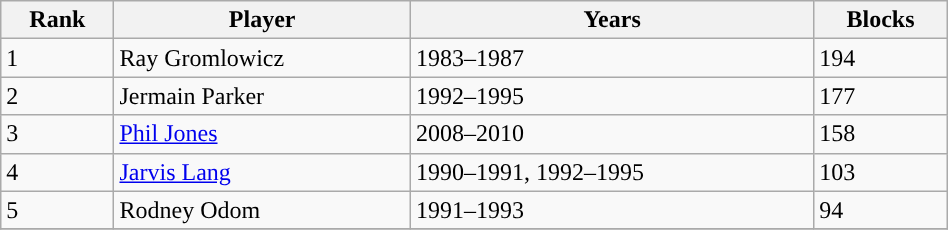<table class="wikitable sortable" style="width: 50%">
<tr>
<th>Rank</th>
<th>Player</th>
<th>Years</th>
<th>Blocks</th>
</tr>
<tr>
<td>1</td>
<td>Ray Gromlowicz</td>
<td>1983–1987</td>
<td>194</td>
</tr>
<tr>
<td>2</td>
<td>Jermain Parker</td>
<td>1992–1995</td>
<td>177</td>
</tr>
<tr>
<td>3</td>
<td><a href='#'>Phil Jones</a></td>
<td>2008–2010</td>
<td>158</td>
</tr>
<tr>
<td>4</td>
<td><a href='#'>Jarvis Lang</a></td>
<td>1990–1991, 1992–1995</td>
<td>103</td>
</tr>
<tr>
<td>5</td>
<td>Rodney Odom</td>
<td>1991–1993</td>
<td>94</td>
</tr>
<tr>
</tr>
</table>
